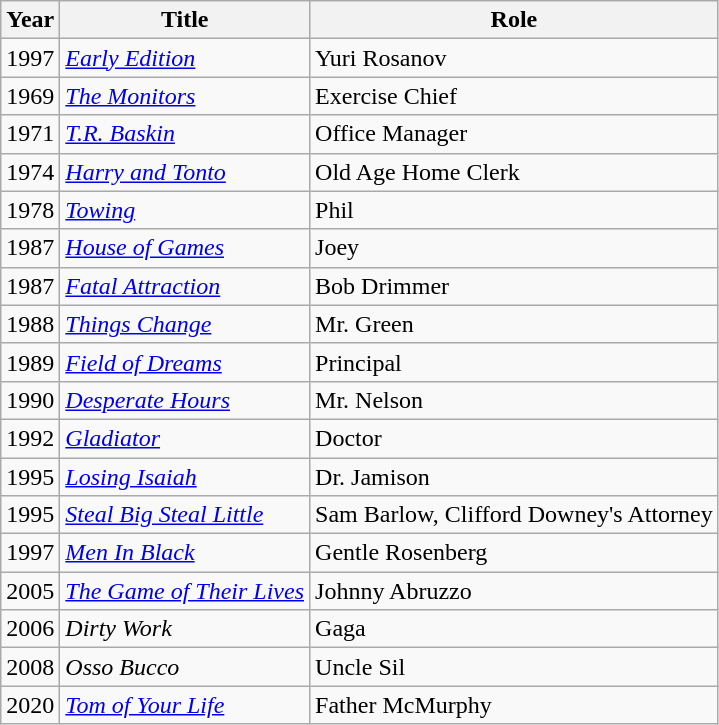<table class="wikitable sortable">
<tr>
<th>Year</th>
<th>Title</th>
<th>Role</th>
</tr>
<tr>
<td>1997</td>
<td><em><a href='#'>Early Edition</a></em></td>
<td>Yuri Rosanov</td>
</tr>
<tr>
<td>1969</td>
<td><em><a href='#'>The Monitors</a></em></td>
<td>Exercise Chief</td>
</tr>
<tr>
<td>1971</td>
<td><em><a href='#'>T.R. Baskin</a></em></td>
<td>Office Manager</td>
</tr>
<tr>
<td>1974</td>
<td><em><a href='#'>Harry and Tonto</a></em></td>
<td>Old Age Home Clerk</td>
</tr>
<tr>
<td>1978</td>
<td><em><a href='#'>Towing</a></em></td>
<td>Phil</td>
</tr>
<tr>
<td>1987</td>
<td><em><a href='#'>House of Games</a></em></td>
<td>Joey</td>
</tr>
<tr>
<td>1987</td>
<td><em><a href='#'>Fatal Attraction</a></em></td>
<td>Bob Drimmer</td>
</tr>
<tr>
<td>1988</td>
<td><em><a href='#'>Things Change</a></em></td>
<td>Mr. Green</td>
</tr>
<tr>
<td>1989</td>
<td><em><a href='#'>Field of Dreams</a></em></td>
<td>Principal</td>
</tr>
<tr>
<td>1990</td>
<td><em><a href='#'>Desperate Hours</a></em></td>
<td>Mr. Nelson</td>
</tr>
<tr>
<td>1992</td>
<td><em><a href='#'>Gladiator</a></em></td>
<td>Doctor</td>
</tr>
<tr>
<td>1995</td>
<td><em><a href='#'>Losing Isaiah</a></em></td>
<td>Dr. Jamison</td>
</tr>
<tr>
<td>1995</td>
<td><em><a href='#'>Steal Big Steal Little</a></em></td>
<td>Sam Barlow, Clifford Downey's Attorney</td>
</tr>
<tr>
<td>1997</td>
<td><em><a href='#'>Men In Black</a></em></td>
<td>Gentle Rosenberg</td>
</tr>
<tr>
<td>2005</td>
<td><em><a href='#'>The Game of Their Lives</a></em></td>
<td>Johnny Abruzzo</td>
</tr>
<tr>
<td>2006</td>
<td><em>Dirty Work</em></td>
<td>Gaga</td>
</tr>
<tr>
<td>2008</td>
<td><em>Osso Bucco</em></td>
<td>Uncle Sil</td>
</tr>
<tr>
<td>2020</td>
<td><em><a href='#'>Tom of Your Life</a></em></td>
<td>Father McMurphy</td>
</tr>
</table>
